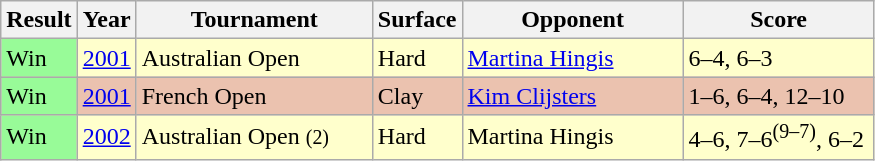<table class="sortable wikitable">
<tr>
<th>Result</th>
<th>Year</th>
<th width=150>Tournament</th>
<th>Surface</th>
<th width=140>Opponent</th>
<th width=120 class="unsortable">Score</th>
</tr>
<tr bgcolor="#FFFFCC">
<td style="background:#98fb98;">Win</td>
<td><a href='#'>2001</a></td>
<td>Australian Open</td>
<td>Hard</td>
<td> <a href='#'>Martina Hingis</a></td>
<td>6–4, 6–3</td>
</tr>
<tr bgcolor="#EBC2AF">
<td style="background:#98fb98;">Win</td>
<td><a href='#'>2001</a></td>
<td>French Open</td>
<td>Clay</td>
<td> <a href='#'>Kim Clijsters</a></td>
<td>1–6, 6–4, 12–10</td>
</tr>
<tr bgcolor="#FFFFCC">
<td style="background:#98fb98;">Win</td>
<td><a href='#'>2002</a></td>
<td>Australian Open <small>(2)</small></td>
<td>Hard</td>
<td> Martina Hingis</td>
<td>4–6, 7–6<sup>(9–7)</sup>, 6–2</td>
</tr>
</table>
